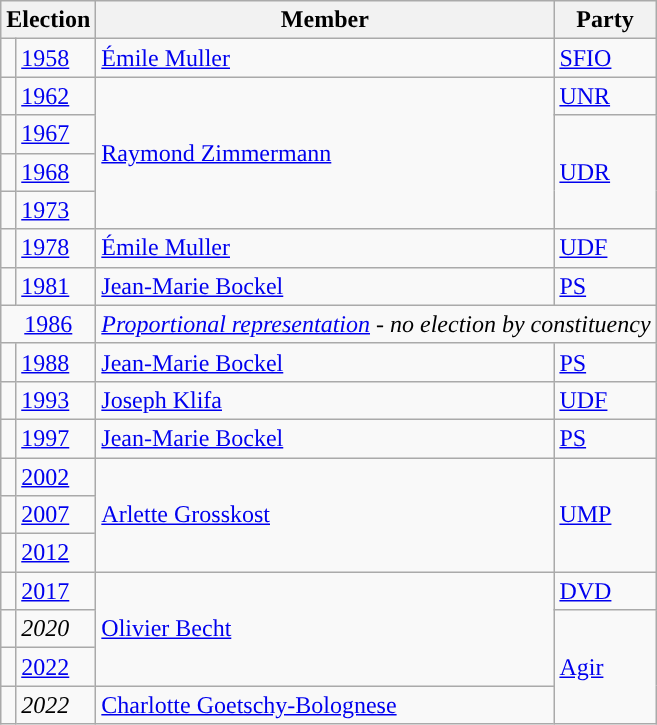<table class="wikitable">
<tr>
<th colspan="2">Election</th>
<th>Member</th>
<th>Party</th>
</tr>
<tr>
<td style="background-color: "></td>
<td><a href='#'>1958</a></td>
<td><a href='#'>Émile Muller</a></td>
<td><a href='#'>SFIO</a></td>
</tr>
<tr>
<td style="background-color: "></td>
<td><a href='#'>1962</a></td>
<td rowspan="4"><a href='#'>Raymond Zimmermann</a></td>
<td><a href='#'>UNR</a></td>
</tr>
<tr>
<td style="background-color: "></td>
<td><a href='#'>1967</a></td>
<td rowspan="3"><a href='#'>UDR</a></td>
</tr>
<tr>
<td style="background-color: "></td>
<td><a href='#'>1968</a></td>
</tr>
<tr>
<td style="background-color: "></td>
<td><a href='#'>1973</a></td>
</tr>
<tr>
<td style="background-color: "></td>
<td><a href='#'>1978</a></td>
<td><a href='#'>Émile Muller</a></td>
<td><a href='#'>UDF</a></td>
</tr>
<tr>
<td style="background-color: "></td>
<td><a href='#'>1981</a></td>
<td><a href='#'>Jean-Marie Bockel</a></td>
<td><a href='#'>PS</a></td>
</tr>
<tr>
<td colspan="2" align="center"><a href='#'>1986</a></td>
<td colspan="2"><em><a href='#'>Proportional representation</a> - no election by constituency</em></td>
</tr>
<tr>
<td style="background-color: "></td>
<td><a href='#'>1988</a></td>
<td><a href='#'>Jean-Marie Bockel</a></td>
<td><a href='#'>PS</a></td>
</tr>
<tr>
<td style="background-color: "></td>
<td><a href='#'>1993</a></td>
<td><a href='#'>Joseph Klifa</a></td>
<td><a href='#'>UDF</a></td>
</tr>
<tr>
<td style="background-color: "></td>
<td><a href='#'>1997</a></td>
<td><a href='#'>Jean-Marie Bockel</a></td>
<td><a href='#'>PS</a></td>
</tr>
<tr>
<td style="background-color: "></td>
<td><a href='#'>2002</a></td>
<td rowspan="3"><a href='#'>Arlette Grosskost</a></td>
<td rowspan="3"><a href='#'>UMP</a></td>
</tr>
<tr>
<td style="background-color: "></td>
<td><a href='#'>2007</a></td>
</tr>
<tr>
<td style="background-color: "></td>
<td><a href='#'>2012</a></td>
</tr>
<tr>
<td style="background-color: "></td>
<td><a href='#'>2017</a></td>
<td rowspan="3"><a href='#'>Olivier Becht</a></td>
<td><a href='#'>DVD</a></td>
</tr>
<tr>
<td style="background-color: "></td>
<td><em>2020</em></td>
<td rowspan="3"><a href='#'>Agir</a></td>
</tr>
<tr>
<td style="background-color: "></td>
<td><a href='#'>2022</a></td>
</tr>
<tr>
<td style="background-color: "></td>
<td><em>2022</em></td>
<td><a href='#'>Charlotte Goetschy-Bolognese</a></td>
</tr>
</table>
